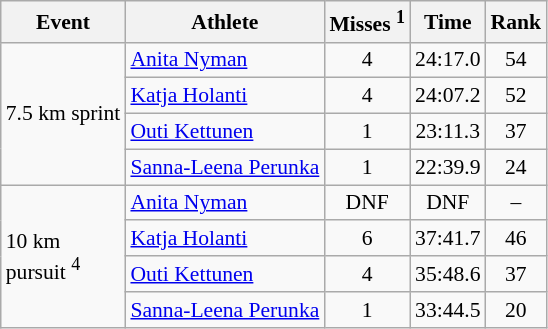<table class="wikitable" style="font-size:90%">
<tr>
<th>Event</th>
<th>Athlete</th>
<th>Misses <sup>1</sup></th>
<th>Time</th>
<th>Rank</th>
</tr>
<tr>
<td rowspan="4">7.5 km sprint</td>
<td><a href='#'>Anita Nyman</a></td>
<td align="center">4</td>
<td align="center">24:17.0</td>
<td align="center">54</td>
</tr>
<tr>
<td><a href='#'>Katja Holanti</a></td>
<td align="center">4</td>
<td align="center">24:07.2</td>
<td align="center">52</td>
</tr>
<tr>
<td><a href='#'>Outi Kettunen</a></td>
<td align="center">1</td>
<td align="center">23:11.3</td>
<td align="center">37</td>
</tr>
<tr>
<td><a href='#'>Sanna-Leena Perunka</a></td>
<td align="center">1</td>
<td align="center">22:39.9</td>
<td align="center">24</td>
</tr>
<tr>
<td rowspan="4">10 km <br> pursuit <sup>4</sup></td>
<td><a href='#'>Anita Nyman</a></td>
<td align="center">DNF</td>
<td align="center">DNF</td>
<td align="center">–</td>
</tr>
<tr>
<td><a href='#'>Katja Holanti</a></td>
<td align="center">6</td>
<td align="center">37:41.7</td>
<td align="center">46</td>
</tr>
<tr>
<td><a href='#'>Outi Kettunen</a></td>
<td align="center">4</td>
<td align="center">35:48.6</td>
<td align="center">37</td>
</tr>
<tr>
<td><a href='#'>Sanna-Leena Perunka</a></td>
<td align="center">1</td>
<td align="center">33:44.5</td>
<td align="center">20</td>
</tr>
</table>
